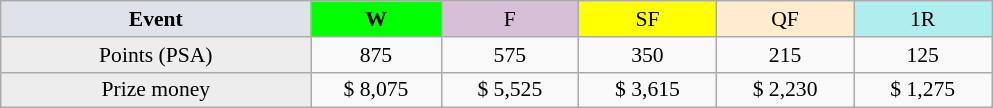<table class=wikitable style=font-size:90%;text-align:center>
<tr>
<td style="width:200px; background:#dfe2e9;"><strong>Event</strong></td>
<td style="width:80px; background:lime;"><strong>W</strong></td>
<td style="width:85px; background:thistle;">F</td>
<td style="width:85px; background:#ff0;">SF</td>
<td style="width:85px; background:#ffebcd;">QF</td>
<td style="width:85px; background:#afeeee;">1R</td>
</tr>
<tr>
<td style="background:#ededed;">Points (PSA)</td>
<td>875</td>
<td>575</td>
<td>350</td>
<td>215</td>
<td>125</td>
</tr>
<tr>
<td style="background:#ededed;">Prize money</td>
<td>$ 8,075</td>
<td>$ 5,525</td>
<td>$ 3,615</td>
<td>$ 2,230</td>
<td>$ 1,275</td>
</tr>
</table>
